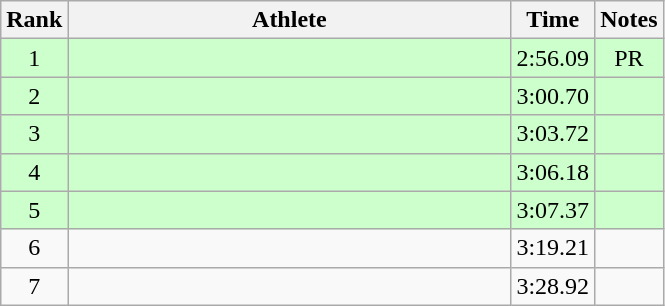<table class="wikitable" style="text-align:center">
<tr>
<th>Rank</th>
<th Style="width:18em">Athlete</th>
<th>Time</th>
<th>Notes</th>
</tr>
<tr style="background:#cfc">
<td>1</td>
<td style="text-align:left"></td>
<td>2:56.09</td>
<td>PR</td>
</tr>
<tr style="background:#cfc">
<td>2</td>
<td style="text-align:left"></td>
<td>3:00.70</td>
<td></td>
</tr>
<tr style="background:#cfc">
<td>3</td>
<td style="text-align:left"></td>
<td>3:03.72</td>
<td></td>
</tr>
<tr style="background:#cfc">
<td>4</td>
<td style="text-align:left"></td>
<td>3:06.18</td>
<td></td>
</tr>
<tr style="background:#cfc">
<td>5</td>
<td style="text-align:left"></td>
<td>3:07.37</td>
<td></td>
</tr>
<tr>
<td>6</td>
<td style="text-align:left"></td>
<td>3:19.21</td>
<td></td>
</tr>
<tr>
<td>7</td>
<td style="text-align:left"></td>
<td>3:28.92</td>
<td></td>
</tr>
</table>
